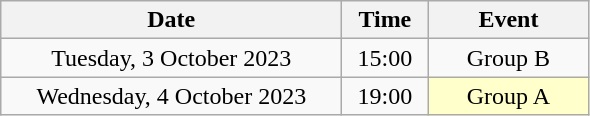<table class="wikitable" style="text-align:center;">
<tr>
<th width=220>Date</th>
<th width=50>Time</th>
<th width=100>Event</th>
</tr>
<tr>
<td>Tuesday, 3 October 2023</td>
<td>15:00</td>
<td>Group B</td>
</tr>
<tr>
<td>Wednesday, 4 October 2023</td>
<td>19:00</td>
<td bgcolor="ffffcc">Group A</td>
</tr>
</table>
